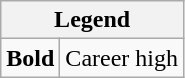<table class="wikitable mw-collapsible mw-collapsed">
<tr>
<th colspan="2">Legend</th>
</tr>
<tr>
<td><strong>Bold</strong></td>
<td>Career high</td>
</tr>
</table>
